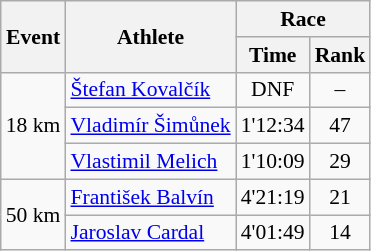<table class="wikitable" border="1" style="font-size:90%">
<tr>
<th rowspan=2>Event</th>
<th rowspan=2>Athlete</th>
<th colspan=2>Race</th>
</tr>
<tr>
<th>Time</th>
<th>Rank</th>
</tr>
<tr>
<td rowspan=3>18 km</td>
<td><a href='#'>Štefan Kovalčík</a></td>
<td align=center>DNF</td>
<td align=center>–</td>
</tr>
<tr>
<td><a href='#'>Vladimír Šimůnek</a></td>
<td align=center>1'12:34</td>
<td align=center>47</td>
</tr>
<tr>
<td><a href='#'>Vlastimil Melich</a></td>
<td align=center>1'10:09</td>
<td align=center>29</td>
</tr>
<tr>
<td rowspan=2>50 km</td>
<td><a href='#'>František Balvín</a></td>
<td align=center>4'21:19</td>
<td align=center>21</td>
</tr>
<tr>
<td><a href='#'>Jaroslav Cardal</a></td>
<td align=center>4'01:49</td>
<td align=center>14</td>
</tr>
</table>
